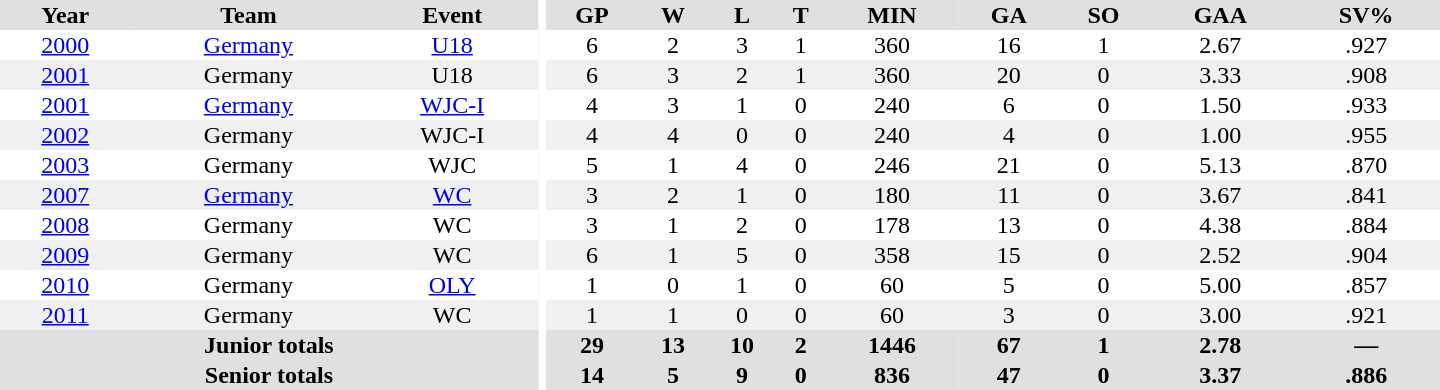<table border="0" cellpadding="1" cellspacing="0" ID="Table3" style="text-align:center; width:60em">
<tr ALIGN="center" bgcolor="#e0e0e0">
<th>Year</th>
<th>Team</th>
<th>Event</th>
<th rowspan="99" bgcolor="#ffffff"></th>
<th>GP</th>
<th>W</th>
<th>L</th>
<th>T</th>
<th>MIN</th>
<th>GA</th>
<th>SO</th>
<th>GAA</th>
<th>SV%</th>
</tr>
<tr>
<td><a href='#'>2000</a></td>
<td><a href='#'>Germany</a></td>
<td><a href='#'>U18</a></td>
<td>6</td>
<td>2</td>
<td>3</td>
<td>1</td>
<td>360</td>
<td>16</td>
<td>1</td>
<td>2.67</td>
<td>.927</td>
</tr>
<tr bgcolor="#f0f0f0">
<td><a href='#'>2001</a></td>
<td>Germany</td>
<td>U18</td>
<td>6</td>
<td>3</td>
<td>2</td>
<td>1</td>
<td>360</td>
<td>20</td>
<td>0</td>
<td>3.33</td>
<td>.908</td>
</tr>
<tr>
<td><a href='#'>2001</a></td>
<td><a href='#'>Germany</a></td>
<td><a href='#'>WJC-I</a></td>
<td>4</td>
<td>3</td>
<td>1</td>
<td>0</td>
<td>240</td>
<td>6</td>
<td>0</td>
<td>1.50</td>
<td>.933</td>
</tr>
<tr bgcolor="#f0f0f0">
<td><a href='#'>2002</a></td>
<td>Germany</td>
<td>WJC-I</td>
<td>4</td>
<td>4</td>
<td>0</td>
<td>0</td>
<td>240</td>
<td>4</td>
<td>0</td>
<td>1.00</td>
<td>.955</td>
</tr>
<tr>
<td><a href='#'>2003</a></td>
<td>Germany</td>
<td>WJC</td>
<td>5</td>
<td>1</td>
<td>4</td>
<td>0</td>
<td>246</td>
<td>21</td>
<td>0</td>
<td>5.13</td>
<td>.870</td>
</tr>
<tr bgcolor="#f0f0f0">
<td><a href='#'>2007</a></td>
<td><a href='#'>Germany</a></td>
<td><a href='#'>WC</a></td>
<td>3</td>
<td>2</td>
<td>1</td>
<td>0</td>
<td>180</td>
<td>11</td>
<td>0</td>
<td>3.67</td>
<td>.841</td>
</tr>
<tr>
<td><a href='#'>2008</a></td>
<td>Germany</td>
<td>WC</td>
<td>3</td>
<td>1</td>
<td>2</td>
<td>0</td>
<td>178</td>
<td>13</td>
<td>0</td>
<td>4.38</td>
<td>.884</td>
</tr>
<tr bgcolor="#f0f0f0">
<td><a href='#'>2009</a></td>
<td>Germany</td>
<td>WC</td>
<td>6</td>
<td>1</td>
<td>5</td>
<td>0</td>
<td>358</td>
<td>15</td>
<td>0</td>
<td>2.52</td>
<td>.904</td>
</tr>
<tr>
<td><a href='#'>2010</a></td>
<td>Germany</td>
<td><a href='#'>OLY</a></td>
<td>1</td>
<td>0</td>
<td>1</td>
<td>0</td>
<td>60</td>
<td>5</td>
<td>0</td>
<td>5.00</td>
<td>.857</td>
</tr>
<tr bgcolor="#f0f0f0">
<td><a href='#'>2011</a></td>
<td>Germany</td>
<td>WC</td>
<td>1</td>
<td>1</td>
<td>0</td>
<td>0</td>
<td>60</td>
<td>3</td>
<td>0</td>
<td>3.00</td>
<td>.921</td>
</tr>
<tr bgcolor="#e0e0e0">
<th colspan=3>Junior totals</th>
<th>29</th>
<th>13</th>
<th>10</th>
<th>2</th>
<th>1446</th>
<th>67</th>
<th>1</th>
<th>2.78</th>
<th>—</th>
</tr>
<tr bgcolor="#e0e0e0">
<th colspan=3>Senior totals</th>
<th>14</th>
<th>5</th>
<th>9</th>
<th>0</th>
<th>836</th>
<th>47</th>
<th>0</th>
<th>3.37</th>
<th>.886</th>
</tr>
</table>
